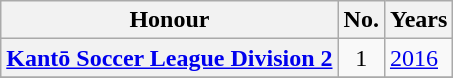<table class="wikitable plainrowheaders">
<tr>
<th scope=col>Honour</th>
<th scope=col>No.</th>
<th scope=col>Years</th>
</tr>
<tr>
<th scope=row><a href='#'>Kantō Soccer League Division 2</a></th>
<td align="center">1</td>
<td><a href='#'>2016</a></td>
</tr>
<tr>
</tr>
</table>
